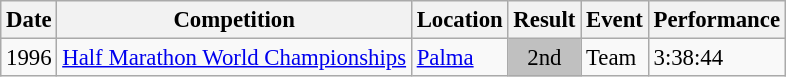<table class="wikitable" style="border-collapse: collapse; font-size: 95%;">
<tr>
<th scope="col">Date</th>
<th scope="col">Competition</th>
<th scope="col">Location</th>
<th scope="col">Result</th>
<th scope="col">Event</th>
<th scope="col">Performance</th>
</tr>
<tr>
<td>1996</td>
<td><a href='#'>Half Marathon World Championships</a></td>
<td><a href='#'>Palma</a></td>
<td align="center" bgcolor="silver">2nd</td>
<td>Team</td>
<td>3:38:44</td>
</tr>
</table>
